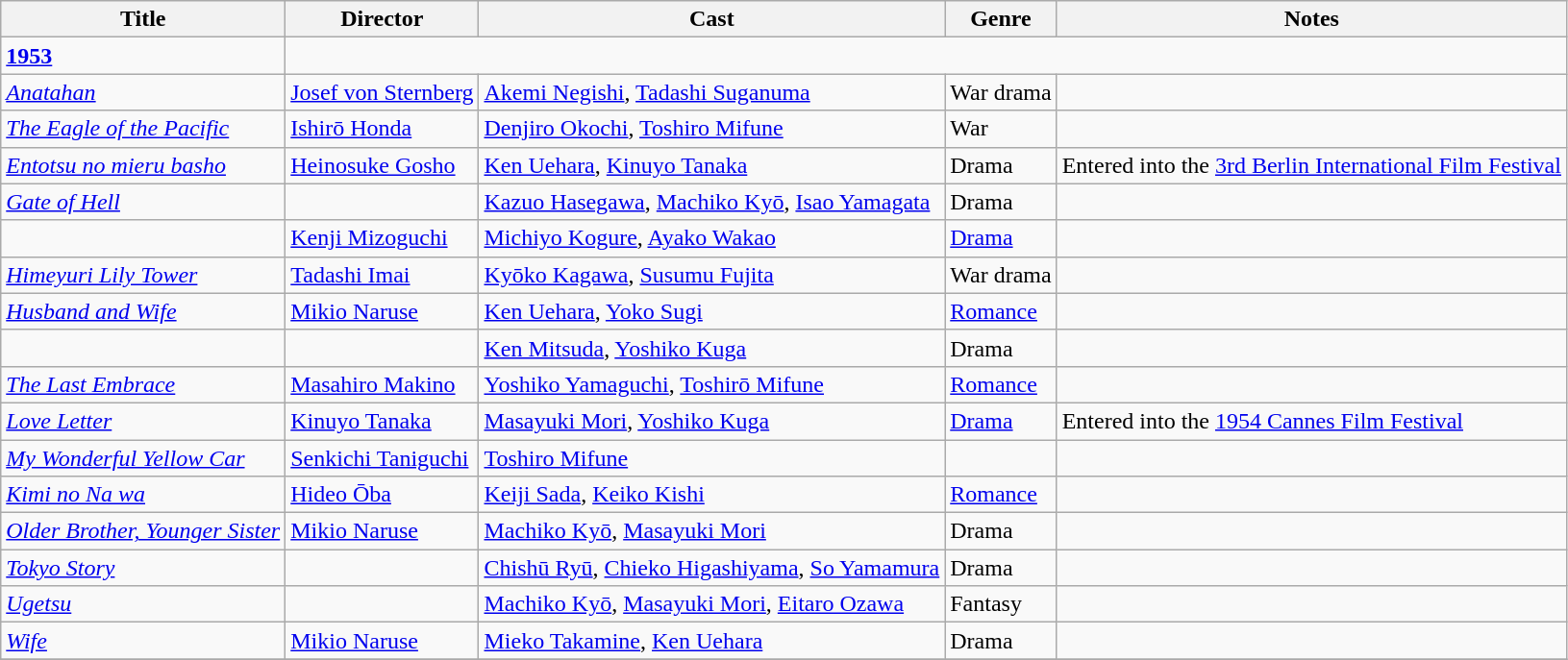<table class="wikitable">
<tr>
<th>Title</th>
<th>Director</th>
<th>Cast</th>
<th>Genre</th>
<th>Notes</th>
</tr>
<tr>
<td><strong><a href='#'>1953</a></strong></td>
</tr>
<tr>
<td><em><a href='#'>Anatahan</a></em></td>
<td><a href='#'>Josef von Sternberg</a></td>
<td><a href='#'>Akemi Negishi</a>, <a href='#'>Tadashi Suganuma</a></td>
<td>War drama</td>
<td></td>
</tr>
<tr>
<td><em><a href='#'>The Eagle of the Pacific</a></em></td>
<td><a href='#'>Ishirō Honda</a></td>
<td><a href='#'>Denjiro Okochi</a>, <a href='#'>Toshiro Mifune</a></td>
<td>War</td>
<td></td>
</tr>
<tr>
<td><em><a href='#'>Entotsu no mieru basho</a></em></td>
<td><a href='#'>Heinosuke Gosho</a></td>
<td><a href='#'>Ken Uehara</a>, <a href='#'>Kinuyo Tanaka</a></td>
<td>Drama</td>
<td>Entered into the <a href='#'>3rd Berlin International Film Festival</a></td>
</tr>
<tr>
<td><em><a href='#'>Gate of Hell</a></em></td>
<td></td>
<td><a href='#'>Kazuo Hasegawa</a>, <a href='#'>Machiko Kyō</a>, <a href='#'>Isao Yamagata</a></td>
<td>Drama</td>
<td></td>
</tr>
<tr>
<td></td>
<td><a href='#'>Kenji Mizoguchi</a></td>
<td><a href='#'>Michiyo Kogure</a>, <a href='#'>Ayako Wakao</a></td>
<td><a href='#'>Drama</a></td>
<td></td>
</tr>
<tr>
<td><em><a href='#'>Himeyuri Lily Tower</a></em></td>
<td><a href='#'>Tadashi Imai</a></td>
<td><a href='#'>Kyōko Kagawa</a>, <a href='#'>Susumu Fujita</a></td>
<td>War drama</td>
<td></td>
</tr>
<tr>
<td><em><a href='#'>Husband and Wife</a></em></td>
<td><a href='#'>Mikio Naruse</a></td>
<td><a href='#'>Ken Uehara</a>, <a href='#'>Yoko Sugi</a></td>
<td><a href='#'>Romance</a></td>
<td></td>
</tr>
<tr>
<td></td>
<td></td>
<td><a href='#'>Ken Mitsuda</a>, <a href='#'>Yoshiko Kuga</a></td>
<td>Drama</td>
<td></td>
</tr>
<tr>
<td><em><a href='#'>The Last Embrace</a></em></td>
<td><a href='#'>Masahiro Makino</a></td>
<td><a href='#'>Yoshiko Yamaguchi</a>, <a href='#'>Toshirō Mifune</a></td>
<td><a href='#'>Romance</a></td>
<td></td>
</tr>
<tr>
<td><em><a href='#'>Love Letter</a></em></td>
<td><a href='#'>Kinuyo Tanaka</a></td>
<td><a href='#'>Masayuki Mori</a>, <a href='#'>Yoshiko Kuga</a></td>
<td><a href='#'>Drama</a></td>
<td>Entered into the <a href='#'>1954 Cannes Film Festival</a></td>
</tr>
<tr>
<td><em><a href='#'>My Wonderful Yellow Car</a></em></td>
<td><a href='#'>Senkichi Taniguchi</a></td>
<td><a href='#'>Toshiro Mifune</a></td>
<td></td>
<td></td>
</tr>
<tr>
<td><em><a href='#'>Kimi no Na wa</a></em></td>
<td><a href='#'>Hideo Ōba</a></td>
<td><a href='#'>Keiji Sada</a>, <a href='#'>Keiko Kishi</a></td>
<td><a href='#'>Romance</a></td>
<td></td>
</tr>
<tr>
<td><em><a href='#'>Older Brother, Younger Sister</a></em></td>
<td><a href='#'>Mikio Naruse</a></td>
<td><a href='#'>Machiko Kyō</a>, <a href='#'>Masayuki Mori</a></td>
<td>Drama</td>
<td></td>
</tr>
<tr>
<td><em><a href='#'>Tokyo Story</a></em></td>
<td></td>
<td><a href='#'>Chishū Ryū</a>, <a href='#'>Chieko Higashiyama</a>, <a href='#'>So Yamamura</a></td>
<td>Drama</td>
<td></td>
</tr>
<tr>
<td><em><a href='#'>Ugetsu</a></em></td>
<td></td>
<td><a href='#'>Machiko Kyō</a>, <a href='#'>Masayuki Mori</a>, <a href='#'>Eitaro Ozawa</a></td>
<td>Fantasy</td>
<td></td>
</tr>
<tr>
<td><em><a href='#'>Wife</a></em></td>
<td><a href='#'>Mikio Naruse</a></td>
<td><a href='#'>Mieko Takamine</a>, <a href='#'>Ken Uehara</a></td>
<td>Drama</td>
<td></td>
</tr>
<tr>
</tr>
</table>
